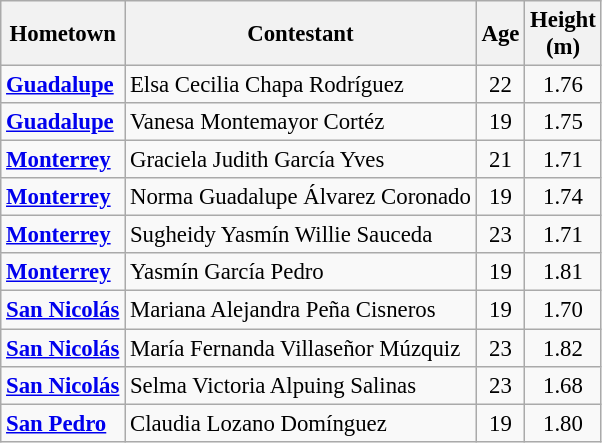<table class="wikitable sortable" style="font-size: 95%;">
<tr>
<th>Hometown</th>
<th>Contestant</th>
<th>Age</th>
<th>Height<br> (m)</th>
</tr>
<tr>
<td><strong><a href='#'>Guadalupe</a></strong></td>
<td>Elsa Cecilia Chapa Rodríguez</td>
<td align="center">22</td>
<td align="center">1.76</td>
</tr>
<tr>
<td><strong><a href='#'>Guadalupe</a></strong></td>
<td>Vanesa Montemayor Cortéz</td>
<td align="center">19</td>
<td align="center">1.75</td>
</tr>
<tr>
<td><strong><a href='#'>Monterrey</a></strong></td>
<td>Graciela Judith García Yves</td>
<td align="center">21</td>
<td align="center">1.71</td>
</tr>
<tr>
<td><strong><a href='#'>Monterrey</a></strong></td>
<td>Norma Guadalupe Álvarez Coronado </td>
<td align="center">19</td>
<td align="center">1.74</td>
</tr>
<tr>
<td><strong><a href='#'>Monterrey</a></strong></td>
<td>Sugheidy Yasmín Willie Sauceda</td>
<td align="center">23</td>
<td align="center">1.71</td>
</tr>
<tr>
<td><strong><a href='#'>Monterrey</a></strong></td>
<td>Yasmín García Pedro</td>
<td align="center">19</td>
<td align="center">1.81</td>
</tr>
<tr>
<td><strong><a href='#'>San Nicolás</a></strong></td>
<td>Mariana Alejandra Peña Cisneros</td>
<td align="center">19</td>
<td align="center">1.70</td>
</tr>
<tr>
<td><strong><a href='#'>San Nicolás</a></strong></td>
<td>María Fernanda Villaseñor Múzquiz</td>
<td align="center">23</td>
<td align="center">1.82</td>
</tr>
<tr>
<td><strong><a href='#'>San Nicolás</a></strong></td>
<td>Selma Victoria Alpuing Salinas</td>
<td align="center">23</td>
<td align="center">1.68</td>
</tr>
<tr>
<td><strong><a href='#'>San Pedro</a></strong></td>
<td>Claudia Lozano Domínguez </td>
<td align="center">19</td>
<td align="center">1.80</td>
</tr>
</table>
